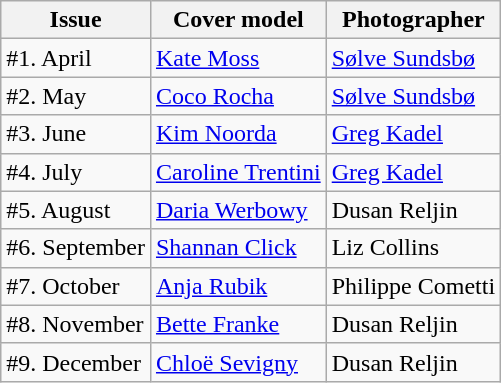<table class="sortable wikitable">
<tr>
<th>Issue</th>
<th>Cover model</th>
<th>Photographer</th>
</tr>
<tr>
<td>#1. April</td>
<td><a href='#'>Kate Moss</a></td>
<td><a href='#'>Sølve Sundsbø</a></td>
</tr>
<tr>
<td>#2. May</td>
<td><a href='#'>Coco Rocha</a></td>
<td><a href='#'>Sølve Sundsbø</a></td>
</tr>
<tr>
<td>#3. June</td>
<td><a href='#'>Kim Noorda</a></td>
<td><a href='#'>Greg Kadel</a></td>
</tr>
<tr>
<td>#4. July</td>
<td><a href='#'>Caroline Trentini</a></td>
<td><a href='#'>Greg Kadel</a></td>
</tr>
<tr>
<td>#5. August</td>
<td><a href='#'>Daria Werbowy</a></td>
<td>Dusan Reljin</td>
</tr>
<tr>
<td>#6. September</td>
<td><a href='#'>Shannan Click</a></td>
<td>Liz Collins</td>
</tr>
<tr>
<td>#7. October</td>
<td><a href='#'>Anja Rubik</a></td>
<td>Philippe Cometti</td>
</tr>
<tr>
<td>#8. November</td>
<td><a href='#'>Bette Franke</a></td>
<td>Dusan Reljin</td>
</tr>
<tr>
<td>#9. December</td>
<td><a href='#'>Chloë Sevigny</a></td>
<td>Dusan Reljin</td>
</tr>
</table>
